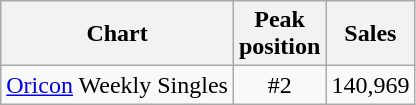<table class="wikitable">
<tr>
<th align="left">Chart</th>
<th align="center">Peak<br>position</th>
<th align="center">Sales</th>
</tr>
<tr>
<td align="left"><a href='#'>Oricon</a> Weekly Singles</td>
<td align="center">#2</td>
<td align="">140,969</td>
</tr>
</table>
